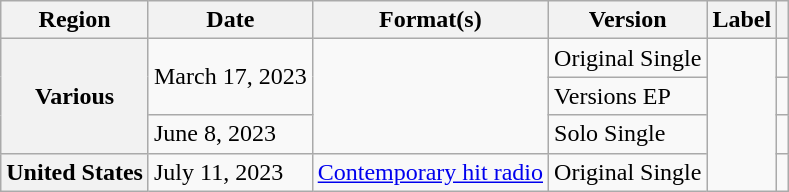<table class="wikitable plainrowheaders">
<tr>
<th scope="col">Region</th>
<th scope="col">Date</th>
<th scope="col">Format(s)</th>
<th scope="col">Version</th>
<th scope="col">Label</th>
<th scope="col"></th>
</tr>
<tr>
<th scope="row" rowspan="3">Various</th>
<td rowspan="2">March 17, 2023</td>
<td rowspan="3"></td>
<td>Original Single</td>
<td rowspan="4"></td>
<td align="center"></td>
</tr>
<tr>
<td>Versions EP</td>
<td align="center"></td>
</tr>
<tr>
<td>June 8, 2023</td>
<td>Solo Single</td>
<td align="center"></td>
</tr>
<tr>
<th scope="row">United States</th>
<td>July 11, 2023</td>
<td><a href='#'>Contemporary hit radio</a></td>
<td>Original Single</td>
<td align="center"></td>
</tr>
</table>
